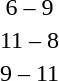<table style="text-align:center">
<tr>
<th width=200></th>
<th width=100></th>
<th width=200></th>
</tr>
<tr>
<td align=right></td>
<td>6 – 9</td>
<td align=left><strong></strong></td>
</tr>
<tr>
<td align=right><strong></strong></td>
<td>11 – 8</td>
<td align=left></td>
</tr>
<tr>
<td align=right></td>
<td>9 – 11</td>
<td align=left><strong></strong></td>
</tr>
</table>
